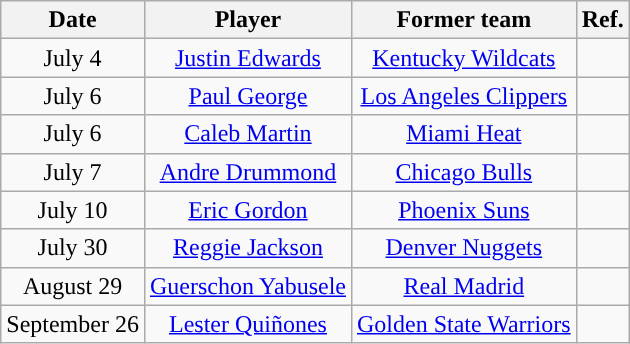<table class="wikitable sortable sortable" style="text-align: center">
<tr>
<th>Date</th>
<th>Player</th>
<th>Former team</th>
<th>Ref.</th>
</tr>
<tr>
<td>July 4</td>
<td><a href='#'>Justin Edwards</a></td>
<td><a href='#'>Kentucky Wildcats</a></td>
<td></td>
</tr>
<tr>
<td>July 6</td>
<td><a href='#'>Paul George</a></td>
<td><a href='#'>Los Angeles Clippers</a></td>
<td></td>
</tr>
<tr>
<td>July 6</td>
<td><a href='#'>Caleb Martin</a></td>
<td><a href='#'>Miami Heat</a></td>
<td></td>
</tr>
<tr>
<td>July 7</td>
<td><a href='#'>Andre Drummond</a></td>
<td><a href='#'>Chicago Bulls</a></td>
<td></td>
</tr>
<tr>
<td>July 10</td>
<td><a href='#'>Eric Gordon</a></td>
<td><a href='#'>Phoenix Suns</a></td>
<td></td>
</tr>
<tr>
<td>July 30</td>
<td><a href='#'>Reggie Jackson</a></td>
<td><a href='#'>Denver Nuggets</a></td>
<td></td>
</tr>
<tr>
<td>August 29</td>
<td><a href='#'>Guerschon Yabusele</a></td>
<td> <a href='#'>Real Madrid</a></td>
<td></td>
</tr>
<tr>
<td>September 26</td>
<td><a href='#'>Lester Quiñones</a></td>
<td><a href='#'>Golden State Warriors</a></td>
<td></td>
</tr>
</table>
